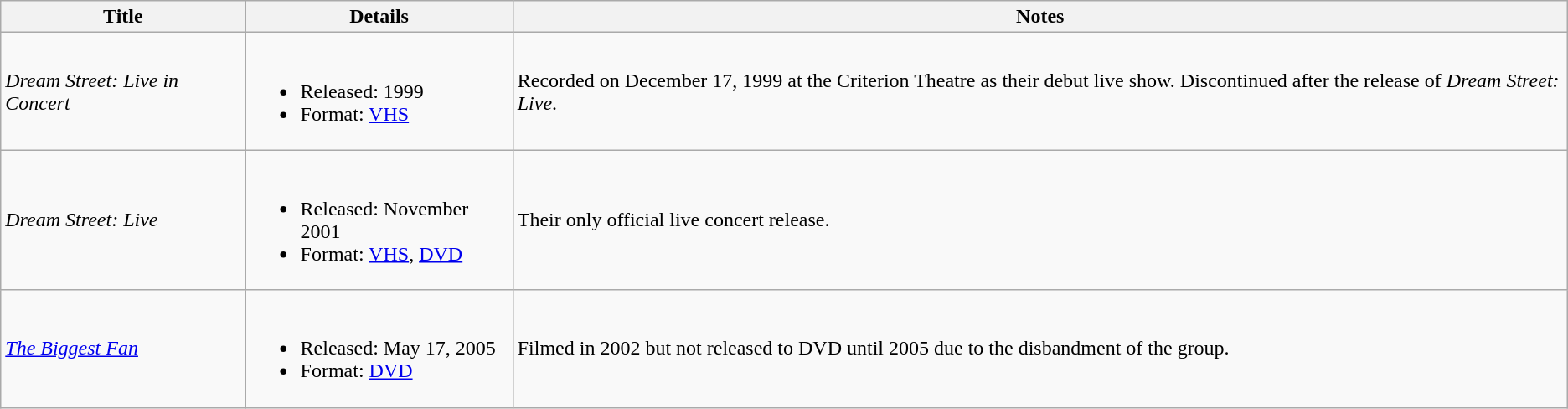<table class="wikitable">
<tr>
<th>Title</th>
<th>Details</th>
<th>Notes</th>
</tr>
<tr>
<td><em>Dream Street: Live in Concert</em></td>
<td><br><ul><li>Released: 1999</li><li>Format: <a href='#'>VHS</a></li></ul></td>
<td>Recorded on December 17, 1999 at the Criterion Theatre as their debut live show. Discontinued after the release of <em>Dream Street: Live</em>.</td>
</tr>
<tr>
<td><em>Dream Street: Live</em></td>
<td><br><ul><li>Released: November 2001</li><li>Format: <a href='#'>VHS</a>, <a href='#'>DVD</a></li></ul></td>
<td>Their only official live concert release.</td>
</tr>
<tr>
<td><em><a href='#'>The Biggest Fan</a></em></td>
<td><br><ul><li>Released: May 17, 2005</li><li>Format: <a href='#'>DVD</a></li></ul></td>
<td>Filmed in 2002 but not released to DVD until 2005 due to the disbandment of the group.</td>
</tr>
</table>
